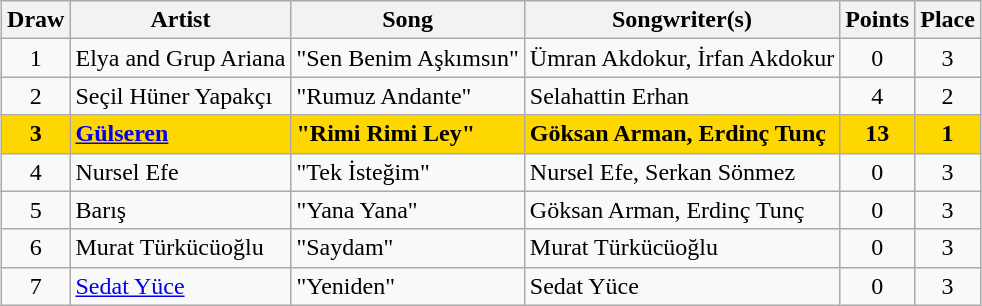<table class="sortable wikitable" style="margin: 1em auto 1em auto; text-align:center">
<tr>
<th>Draw</th>
<th>Artist</th>
<th>Song</th>
<th>Songwriter(s)</th>
<th>Points</th>
<th>Place</th>
</tr>
<tr>
<td>1</td>
<td align="left">Elya and Grup Ariana</td>
<td align="left">"Sen Benim Aşkımsın"</td>
<td align="left">Ümran Akdokur, İrfan Akdokur</td>
<td>0</td>
<td>3</td>
</tr>
<tr>
<td>2</td>
<td align="left">Seçil Hüner Yapakçı</td>
<td align="left">"Rumuz Andante"</td>
<td align="left">Selahattin Erhan</td>
<td>4</td>
<td>2</td>
</tr>
<tr style="font-weight:bold; background:gold;">
<td>3</td>
<td align="left"><a href='#'>Gülseren</a></td>
<td align="left">"Rimi Rimi Ley"</td>
<td align="left">Göksan Arman, Erdinç Tunç</td>
<td>13</td>
<td>1</td>
</tr>
<tr>
<td>4</td>
<td align="left">Nursel Efe</td>
<td align="left">"Tek İsteğim"</td>
<td align="left">Nursel Efe, Serkan Sönmez</td>
<td>0</td>
<td>3</td>
</tr>
<tr>
<td>5</td>
<td align="left">Barış</td>
<td align="left">"Yana Yana"</td>
<td align="left">Göksan Arman, Erdinç Tunç</td>
<td>0</td>
<td>3</td>
</tr>
<tr>
<td>6</td>
<td align="left">Murat Türkücüoğlu</td>
<td align="left">"Saydam"</td>
<td align="left">Murat Türkücüoğlu</td>
<td>0</td>
<td>3</td>
</tr>
<tr>
<td>7</td>
<td align="left"><a href='#'>Sedat Yüce</a></td>
<td align="left">"Yeniden"</td>
<td align="left">Sedat Yüce</td>
<td>0</td>
<td>3</td>
</tr>
</table>
